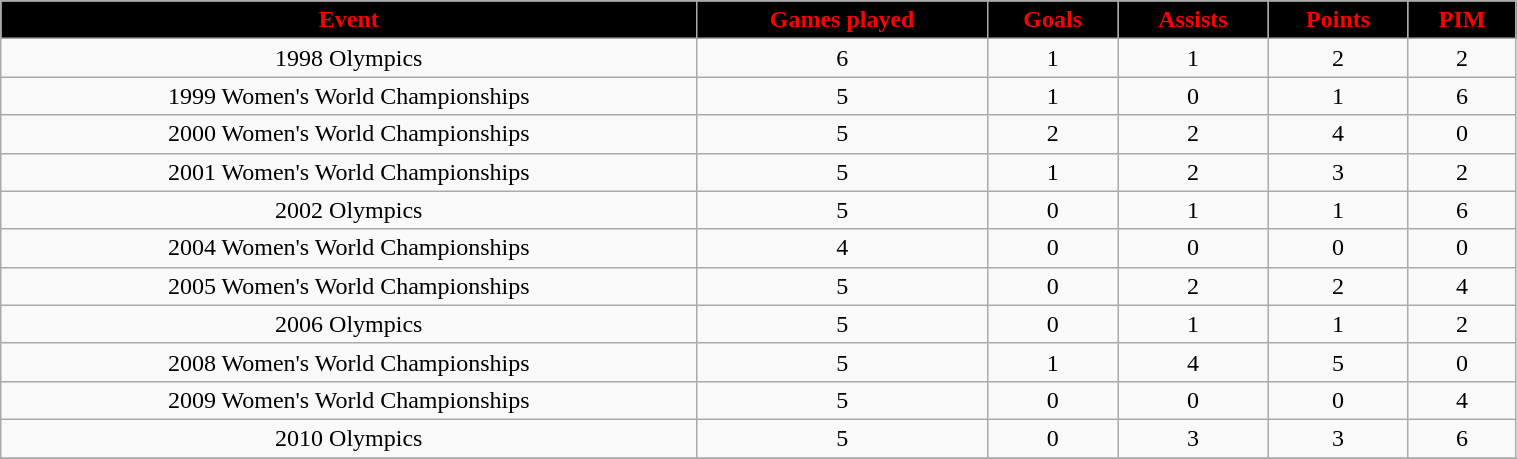<table class="wikitable" width="80%">
<tr align="center"  style="background:black;color:red;">
<td><strong>Event</strong></td>
<td><strong>Games played</strong></td>
<td><strong>Goals</strong></td>
<td><strong>Assists</strong></td>
<td><strong>Points</strong></td>
<td><strong>PIM</strong></td>
</tr>
<tr align="center" bgcolor="">
<td>1998 Olympics</td>
<td>6</td>
<td>1</td>
<td>1</td>
<td>2</td>
<td>2</td>
</tr>
<tr align="center" bgcolor="">
<td>1999 Women's World Championships</td>
<td>5</td>
<td>1</td>
<td>0</td>
<td>1</td>
<td>6</td>
</tr>
<tr align="center" bgcolor="">
<td>2000 Women's World Championships</td>
<td>5</td>
<td>2</td>
<td>2</td>
<td>4</td>
<td>0</td>
</tr>
<tr align="center" bgcolor="">
<td>2001 Women's World Championships</td>
<td>5</td>
<td>1</td>
<td>2</td>
<td>3</td>
<td>2</td>
</tr>
<tr align="center" bgcolor="">
<td>2002 Olympics</td>
<td>5</td>
<td>0</td>
<td>1</td>
<td>1</td>
<td>6</td>
</tr>
<tr align="center" bgcolor="">
<td>2004 Women's World Championships</td>
<td>4</td>
<td>0</td>
<td>0</td>
<td>0</td>
<td>0</td>
</tr>
<tr align="center" bgcolor="">
<td>2005 Women's World Championships</td>
<td>5</td>
<td>0</td>
<td>2</td>
<td>2</td>
<td>4</td>
</tr>
<tr align="center" bgcolor="">
<td>2006 Olympics</td>
<td>5</td>
<td>0</td>
<td>1</td>
<td>1</td>
<td>2</td>
</tr>
<tr align="center" bgcolor="">
<td>2008 Women's World Championships</td>
<td>5</td>
<td>1</td>
<td>4</td>
<td>5</td>
<td>0</td>
</tr>
<tr align="center" bgcolor="">
<td>2009 Women's World Championships</td>
<td>5</td>
<td>0</td>
<td>0</td>
<td>0</td>
<td>4</td>
</tr>
<tr align="center" bgcolor="">
<td>2010 Olympics</td>
<td>5</td>
<td>0</td>
<td>3</td>
<td>3</td>
<td>6</td>
</tr>
<tr align="center" bgcolor="">
</tr>
</table>
